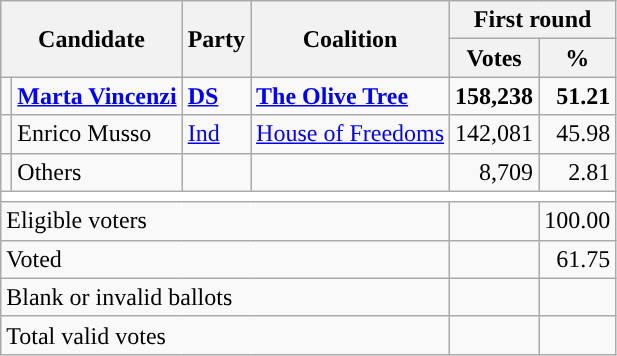<table class="wikitable centre">
<tr>
<th scope="col" rowspan=2 colspan=2>Candidate</th>
<th scope="col" rowspan=2 colspan=1>Party</th>
<th scope="col" rowspan=2 colspan=1>Coalition</th>
<th scope="col" colspan=2>First round</th>
</tr>
<tr>
<th scope="col">Votes</th>
<th scope="col">%</th>
</tr>
<tr>
<td></td>
<td><strong><a href='#'>Marta Vincenzi</a></strong></td>
<td><strong><a href='#'>DS</a></strong></td>
<td><strong><a href='#'>The Olive Tree</a></strong></td>
<td style="text-align: right"><strong>158,238</strong></td>
<td style="text-align: right"><strong>51.21</strong></td>
</tr>
<tr>
<td></td>
<td>Enrico Musso</td>
<td><a href='#'>Ind</a></td>
<td><a href='#'>House of Freedoms</a></td>
<td style="text-align: right">142,081</td>
<td style="text-align: right">45.98</td>
</tr>
<tr>
<td bgcolor=""></td>
<td>Others</td>
<td></td>
<td></td>
<td style="text-align: right">8,709</td>
<td style="text-align: right">2.81</td>
</tr>
<tr bgcolor=white>
<td colspan=8></td>
</tr>
<tr>
<td colspan=4>Eligible voters</td>
<td style="text-align: right"></td>
<td style="text-align: right">100.00</td>
</tr>
<tr>
<td colspan=4>Voted</td>
<td style="text-align: right"></td>
<td style="text-align: right">61.75</td>
</tr>
<tr>
<td colspan=4>Blank or invalid ballots</td>
<td style="text-align: right"></td>
<td style="text-align: right"></td>
</tr>
<tr>
<td colspan=4>Total valid votes</td>
<td style="text-align: right"></td>
<td style="text-align: right"></td>
</tr>
</table>
